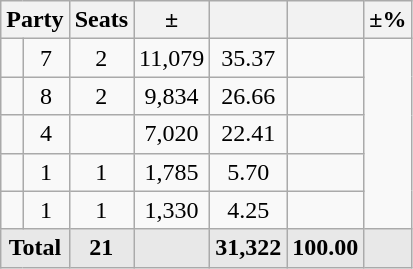<table class=wikitable>
<tr>
<th colspan="2" align="center">Party</th>
<th>Seats</th>
<th>±</th>
<th></th>
<th></th>
<th>±%</th>
</tr>
<tr>
<td></td>
<td align=center>7</td>
<td align=center>2</td>
<td align=center>11,079</td>
<td align=center>35.37</td>
<td align=center></td>
</tr>
<tr>
<td></td>
<td align=center>8</td>
<td align=center>2</td>
<td align=center>9,834</td>
<td align=center>26.66</td>
<td align=center></td>
</tr>
<tr>
<td></td>
<td align=center>4</td>
<td align=center></td>
<td align=center>7,020</td>
<td align=center>22.41</td>
<td align=center></td>
</tr>
<tr>
<td></td>
<td align=center>1</td>
<td align=center>1</td>
<td align=center>1,785</td>
<td align=center>5.70</td>
<td align=center></td>
</tr>
<tr>
<td></td>
<td align=center>1</td>
<td align=center>1</td>
<td align=center>1,330</td>
<td align=center>4.25</td>
<td align=center></td>
</tr>
<tr style="font-weight:bold; background:rgb(232,232,232);">
<td colspan=2 align=center>Total</td>
<td align=center>21</td>
<td align=center></td>
<td align=center>31,322</td>
<td align=center>100.00</td>
<td></td>
</tr>
</table>
